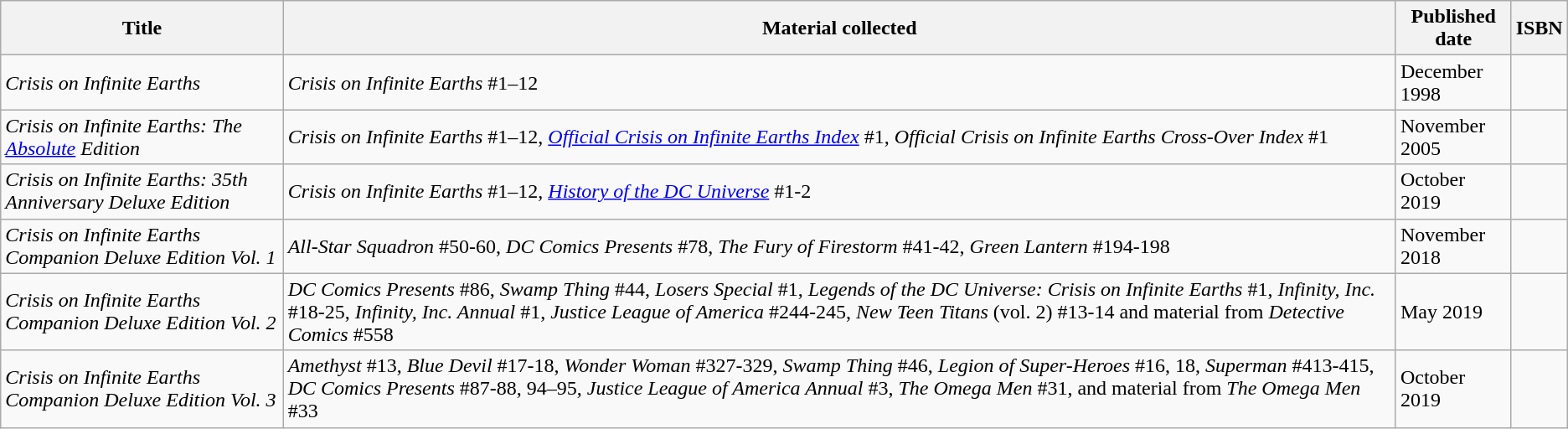<table class="wikitable">
<tr>
<th>Title</th>
<th>Material collected</th>
<th>Published date</th>
<th>ISBN</th>
</tr>
<tr>
<td><em>Crisis on Infinite Earths</em></td>
<td><em>Crisis on Infinite Earths</em> #1–12</td>
<td>December 1998</td>
<td></td>
</tr>
<tr>
<td><em>Crisis on Infinite Earths: The <a href='#'>Absolute</a> Edition</em></td>
<td><em>Crisis on Infinite Earths</em> #1–12, <em><a href='#'>Official Crisis on Infinite Earths Index</a></em> #1, <em>Official Crisis on Infinite Earths Cross-Over Index</em> #1</td>
<td>November 2005</td>
<td></td>
</tr>
<tr>
<td><em>Crisis on Infinite Earths: 35th Anniversary Deluxe Edition</em></td>
<td><em>Crisis on Infinite Earths</em> #1–12, <em><a href='#'>History of the DC Universe</a></em> #1-2</td>
<td>October 2019</td>
<td></td>
</tr>
<tr>
<td><em>Crisis on Infinite Earths Companion Deluxe Edition Vol. 1</em></td>
<td><em>All-Star Squadron</em> #50-60, <em>DC Comics Presents</em> #78, <em>The Fury of Firestorm</em> #41-42, <em>Green Lantern</em> #194-198</td>
<td>November 2018</td>
<td></td>
</tr>
<tr>
<td><em>Crisis on Infinite Earths Companion Deluxe Edition Vol. 2</em></td>
<td><em>DC Comics Presents</em> #86, <em>Swamp Thing</em> #44, <em>Losers Special</em> #1, <em>Legends of the DC Universe: Crisis on Infinite Earths</em> #1, <em>Infinity, Inc.</em> #18-25, <em>Infinity, Inc. Annual</em> #1, <em>Justice League of America</em> #244-245, <em>New Teen Titans</em> (vol. 2) #13-14 and material from <em>Detective Comics</em> #558</td>
<td>May 2019</td>
<td></td>
</tr>
<tr>
<td><em>Crisis on Infinite Earths Companion Deluxe Edition Vol. 3</em></td>
<td><em>Amethyst</em> #13, <em>Blue Devil</em> #17-18, <em>Wonder Woman</em> #327-329, <em>Swamp Thing</em> #46, <em>Legion of Super-Heroes</em> #16, 18, <em>Superman</em> #413-415, <em>DC Comics Presents</em> #87-88, 94–95, <em>Justice League of America Annual</em> #3, <em>The Omega Men</em> #31, and material from <em>The Omega Men</em> #33</td>
<td>October 2019</td>
<td></td>
</tr>
</table>
